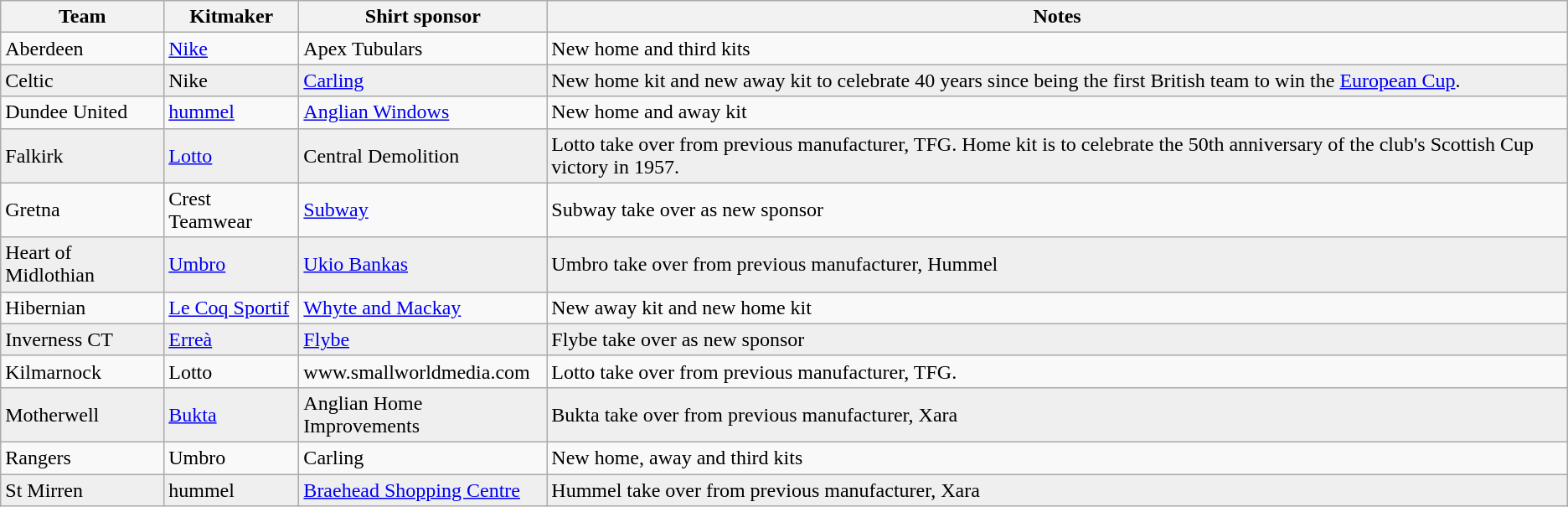<table class="wikitable">
<tr>
<th>Team</th>
<th>Kitmaker</th>
<th>Shirt sponsor</th>
<th>Notes</th>
</tr>
<tr>
<td>Aberdeen</td>
<td><a href='#'>Nike</a></td>
<td>Apex Tubulars</td>
<td>New home and third kits</td>
</tr>
<tr bgcolor="#EFEFEF">
<td>Celtic</td>
<td>Nike</td>
<td><a href='#'>Carling</a></td>
<td>New home kit and new away kit to celebrate 40 years since being the first British team to win the <a href='#'>European Cup</a>.</td>
</tr>
<tr>
<td>Dundee United</td>
<td><a href='#'>hummel</a></td>
<td><a href='#'>Anglian Windows</a></td>
<td>New home and away kit</td>
</tr>
<tr bgcolor="#EFEFEF">
<td>Falkirk</td>
<td><a href='#'>Lotto</a></td>
<td>Central Demolition</td>
<td>Lotto take over from previous manufacturer, TFG.  Home kit is to celebrate the 50th anniversary of the club's Scottish Cup victory in 1957.</td>
</tr>
<tr>
<td>Gretna</td>
<td>Crest Teamwear</td>
<td><a href='#'>Subway</a></td>
<td>Subway take over as new sponsor</td>
</tr>
<tr bgcolor="#EFEFEF">
<td>Heart of Midlothian</td>
<td><a href='#'>Umbro</a></td>
<td><a href='#'>Ukio Bankas</a></td>
<td>Umbro take over from previous manufacturer, Hummel</td>
</tr>
<tr>
<td>Hibernian</td>
<td><a href='#'>Le Coq Sportif</a></td>
<td><a href='#'>Whyte and Mackay</a></td>
<td>New away kit and new home kit</td>
</tr>
<tr bgcolor="#EFEFEF">
<td>Inverness CT</td>
<td><a href='#'>Erreà</a></td>
<td><a href='#'>Flybe</a></td>
<td>Flybe take over as new sponsor</td>
</tr>
<tr>
<td>Kilmarnock</td>
<td>Lotto</td>
<td>www.smallworldmedia.com</td>
<td>Lotto take over from previous manufacturer, TFG.</td>
</tr>
<tr bgcolor="#EFEFEF">
<td>Motherwell</td>
<td><a href='#'>Bukta</a></td>
<td>Anglian Home Improvements</td>
<td>Bukta take over from previous manufacturer, Xara</td>
</tr>
<tr>
<td>Rangers</td>
<td>Umbro</td>
<td>Carling</td>
<td>New home, away and third kits</td>
</tr>
<tr bgcolor="#EFEFEF">
<td>St Mirren</td>
<td>hummel</td>
<td><a href='#'>Braehead Shopping Centre</a></td>
<td>Hummel take over from previous manufacturer, Xara</td>
</tr>
</table>
